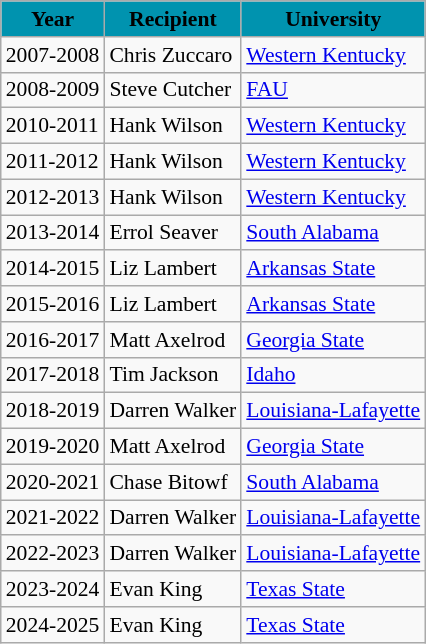<table class="wikitable sortable" style="font-size:90%;">
<tr>
<th style="background:#0093AF;"><span>Year </span></th>
<th style="background:#0093AF;"><span>Recipient</span></th>
<th style="background:#0093AF;"><span>University</span></th>
</tr>
<tr>
<td>2007-2008</td>
<td>Chris Zuccaro</td>
<td><a href='#'>Western Kentucky</a></td>
</tr>
<tr>
<td>2008-2009</td>
<td>Steve Cutcher</td>
<td><a href='#'>FAU</a></td>
</tr>
<tr>
<td>2010-2011</td>
<td>Hank Wilson</td>
<td><a href='#'>Western Kentucky</a></td>
</tr>
<tr>
<td>2011-2012</td>
<td>Hank Wilson</td>
<td><a href='#'>Western Kentucky</a></td>
</tr>
<tr>
<td>2012-2013</td>
<td>Hank Wilson</td>
<td><a href='#'>Western Kentucky</a></td>
</tr>
<tr>
<td>2013-2014</td>
<td>Errol Seaver</td>
<td><a href='#'>South Alabama</a></td>
</tr>
<tr>
<td>2014-2015</td>
<td>Liz Lambert</td>
<td><a href='#'>Arkansas State</a></td>
</tr>
<tr>
<td>2015-2016</td>
<td>Liz Lambert</td>
<td><a href='#'>Arkansas State</a></td>
</tr>
<tr>
<td>2016-2017</td>
<td>Matt Axelrod</td>
<td><a href='#'>Georgia State</a></td>
</tr>
<tr>
<td>2017-2018</td>
<td>Tim Jackson</td>
<td><a href='#'>Idaho</a></td>
</tr>
<tr>
<td>2018-2019</td>
<td>Darren Walker</td>
<td><a href='#'>Louisiana-Lafayette</a></td>
</tr>
<tr>
<td>2019-2020</td>
<td>Matt Axelrod</td>
<td><a href='#'>Georgia State</a></td>
</tr>
<tr>
<td>2020-2021</td>
<td>Chase Bitowf</td>
<td><a href='#'>South Alabama</a></td>
</tr>
<tr>
<td>2021-2022</td>
<td>Darren Walker</td>
<td><a href='#'>Louisiana-Lafayette</a></td>
</tr>
<tr>
<td>2022-2023</td>
<td>Darren Walker</td>
<td><a href='#'>Louisiana-Lafayette</a></td>
</tr>
<tr>
<td>2023-2024</td>
<td>Evan King</td>
<td><a href='#'>Texas State</a></td>
</tr>
<tr>
<td>2024-2025</td>
<td>Evan King</td>
<td><a href='#'>Texas State</a></td>
</tr>
</table>
